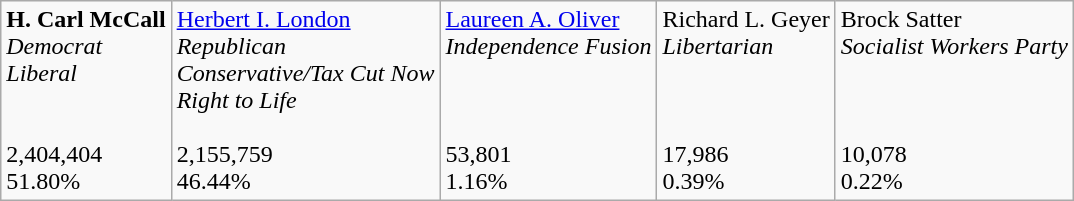<table class="wikitable">
<tr>
<td><strong>H. Carl McCall</strong><br><em>Democrat</em><br><em>Liberal</em><br><br><br>2,404,404<br>51.80%</td>
<td><a href='#'>Herbert I. London</a><br><em>Republican<br>Conservative/Tax Cut Now</em><br><em>Right to Life</em> <br> <br>2,155,759<br>46.44%</td>
<td><a href='#'>Laureen A. Oliver</a><br><em>Independence Fusion</em><br> <br> <br> <br>53,801<br>1.16%</td>
<td>Richard L. Geyer<br><em>Libertarian</em><br> <br> <br> <br>17,986<br>0.39%</td>
<td>Brock Satter<br><em>Socialist Workers Party</em><br> <br> <br> <br>10,078<br>0.22%</td>
</tr>
</table>
